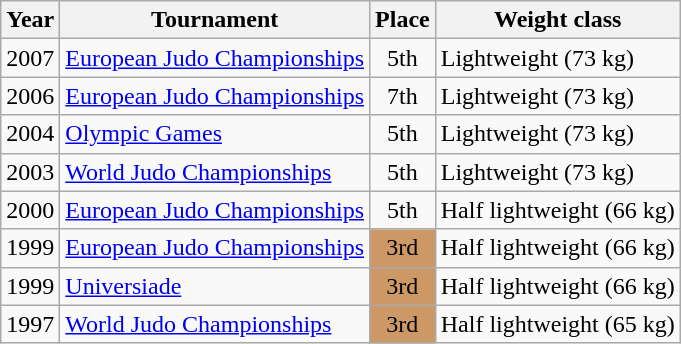<table class=wikitable>
<tr>
<th>Year</th>
<th>Tournament</th>
<th>Place</th>
<th>Weight class</th>
</tr>
<tr>
<td>2007</td>
<td><a href='#'>European Judo Championships</a></td>
<td align="center">5th</td>
<td>Lightweight (73 kg)</td>
</tr>
<tr>
<td>2006</td>
<td><a href='#'>European Judo Championships</a></td>
<td align="center">7th</td>
<td>Lightweight (73 kg)</td>
</tr>
<tr>
<td>2004</td>
<td><a href='#'>Olympic Games</a></td>
<td align="center">5th</td>
<td>Lightweight (73 kg)</td>
</tr>
<tr>
<td>2003</td>
<td><a href='#'>World Judo Championships</a></td>
<td align="center">5th</td>
<td>Lightweight (73 kg)</td>
</tr>
<tr>
<td>2000</td>
<td><a href='#'>European Judo Championships</a></td>
<td align="center">5th</td>
<td>Half lightweight (66 kg)</td>
</tr>
<tr>
<td>1999</td>
<td><a href='#'>European Judo Championships</a></td>
<td bgcolor="cc9966" align="center">3rd</td>
<td>Half lightweight (66 kg)</td>
</tr>
<tr>
<td>1999</td>
<td><a href='#'>Universiade</a></td>
<td bgcolor="cc9966" align="center">3rd</td>
<td>Half lightweight (66 kg)</td>
</tr>
<tr>
<td>1997</td>
<td><a href='#'>World Judo Championships</a></td>
<td bgcolor="cc9966" align="center">3rd</td>
<td>Half lightweight (65 kg)</td>
</tr>
</table>
